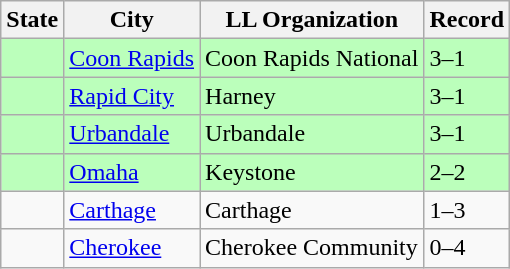<table class="wikitable">
<tr>
<th>State</th>
<th>City</th>
<th>LL Organization</th>
<th>Record</th>
</tr>
<tr bgcolor="#bbffbb">
<td><strong></strong></td>
<td><a href='#'>Coon Rapids</a></td>
<td>Coon Rapids National</td>
<td>3–1</td>
</tr>
<tr bgcolor="#bbffbb">
<td><strong></strong></td>
<td><a href='#'>Rapid City</a></td>
<td>Harney</td>
<td>3–1</td>
</tr>
<tr bgcolor="#bbffbb">
<td><strong></strong></td>
<td><a href='#'>Urbandale</a></td>
<td>Urbandale</td>
<td>3–1</td>
</tr>
<tr bgcolor="#bbffbb">
<td><strong></strong></td>
<td><a href='#'>Omaha</a></td>
<td>Keystone</td>
<td>2–2</td>
</tr>
<tr>
<td><strong></strong></td>
<td><a href='#'>Carthage</a></td>
<td>Carthage</td>
<td>1–3</td>
</tr>
<tr>
<td><strong></strong></td>
<td><a href='#'>Cherokee</a></td>
<td>Cherokee Community</td>
<td>0–4</td>
</tr>
</table>
